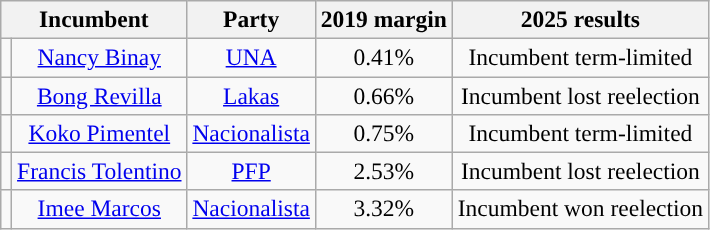<table class="wikitable" style="font-size:98%; text-align:center;">
<tr>
<th colspan="2">Incumbent</th>
<th>Party</th>
<th>2019 margin</th>
<th>2025 results</th>
</tr>
<tr>
<td style="background:"></td>
<td><a href='#'>Nancy Binay</a></td>
<td><a href='#'>UNA</a></td>
<td>0.41%</td>
<td>Incumbent term-limited</td>
</tr>
<tr>
<td style="background:"></td>
<td><a href='#'>Bong Revilla</a></td>
<td><a href='#'>Lakas</a></td>
<td>0.66%</td>
<td>Incumbent lost reelection</td>
</tr>
<tr>
<td style="background:"></td>
<td><a href='#'>Koko Pimentel</a></td>
<td><a href='#'>Nacionalista</a></td>
<td>0.75%</td>
<td>Incumbent term-limited</td>
</tr>
<tr>
<td style="background:"></td>
<td><a href='#'>Francis Tolentino</a></td>
<td><a href='#'>PFP</a></td>
<td>2.53%</td>
<td>Incumbent lost reelection</td>
</tr>
<tr>
<td style="background:"></td>
<td><a href='#'>Imee Marcos</a></td>
<td><a href='#'>Nacionalista</a></td>
<td>3.32%</td>
<td>Incumbent won reelection</td>
</tr>
</table>
